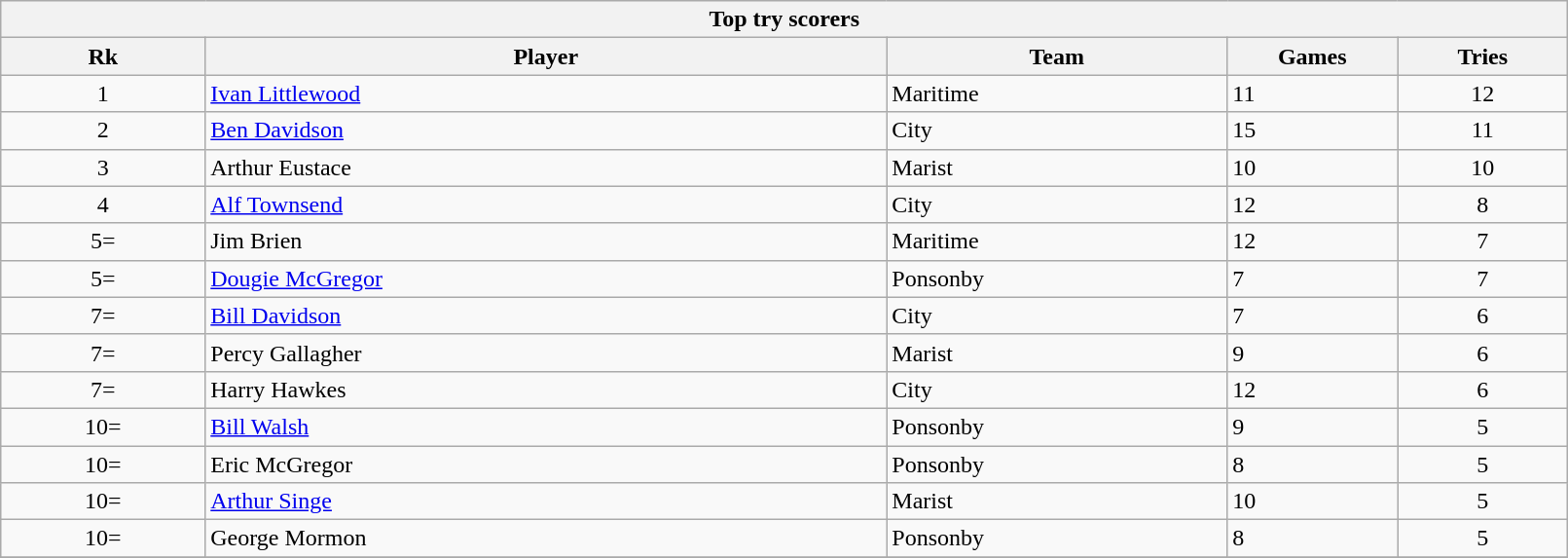<table class="wikitable collapsible sortable" style="text-align:left; font-size:100%; width:85%;">
<tr>
<th colspan="80%">Top try scorers</th>
</tr>
<tr>
<th style="width:12%;">Rk</th>
<th style="width:40%;">Player</th>
<th style="width:20%;">Team</th>
<th style="width:10%;">Games</th>
<th style="width:10%;">Tries<br></th>
</tr>
<tr>
<td style="text-align:center;">1</td>
<td><a href='#'>Ivan Littlewood</a></td>
<td>Maritime</td>
<td>11</td>
<td style="text-align:center;">12</td>
</tr>
<tr>
<td style="text-align:center;">2</td>
<td><a href='#'>Ben Davidson</a></td>
<td>City</td>
<td>15</td>
<td style="text-align:center;">11</td>
</tr>
<tr>
<td style="text-align:center;">3</td>
<td>Arthur Eustace</td>
<td>Marist</td>
<td>10</td>
<td style="text-align:center;">10</td>
</tr>
<tr>
<td style="text-align:center;">4</td>
<td><a href='#'>Alf Townsend</a></td>
<td>City</td>
<td>12</td>
<td style="text-align:center;">8</td>
</tr>
<tr>
<td style="text-align:center;">5=</td>
<td>Jim Brien</td>
<td>Maritime</td>
<td>12</td>
<td style="text-align:center;">7</td>
</tr>
<tr>
<td style="text-align:center;">5=</td>
<td><a href='#'>Dougie McGregor</a></td>
<td>Ponsonby</td>
<td>7</td>
<td style="text-align:center;">7</td>
</tr>
<tr>
<td style="text-align:center;">7=</td>
<td><a href='#'>Bill Davidson</a></td>
<td>City</td>
<td>7</td>
<td style="text-align:center;">6</td>
</tr>
<tr>
<td style="text-align:center;">7=</td>
<td>Percy Gallagher</td>
<td>Marist</td>
<td>9</td>
<td style="text-align:center;">6</td>
</tr>
<tr>
<td style="text-align:center;">7=</td>
<td>Harry Hawkes</td>
<td>City</td>
<td>12</td>
<td style="text-align:center;">6</td>
</tr>
<tr>
<td style="text-align:center;">10=</td>
<td><a href='#'>Bill Walsh</a></td>
<td>Ponsonby</td>
<td>9</td>
<td style="text-align:center;">5</td>
</tr>
<tr>
<td style="text-align:center;">10=</td>
<td>Eric McGregor</td>
<td>Ponsonby</td>
<td>8</td>
<td style="text-align:center;">5</td>
</tr>
<tr>
<td style="text-align:center;">10=</td>
<td><a href='#'>Arthur Singe</a></td>
<td>Marist</td>
<td>10</td>
<td style="text-align:center;">5</td>
</tr>
<tr>
<td style="text-align:center;">10=</td>
<td>George Mormon</td>
<td>Ponsonby</td>
<td>8</td>
<td style="text-align:center;">5</td>
</tr>
<tr>
</tr>
</table>
